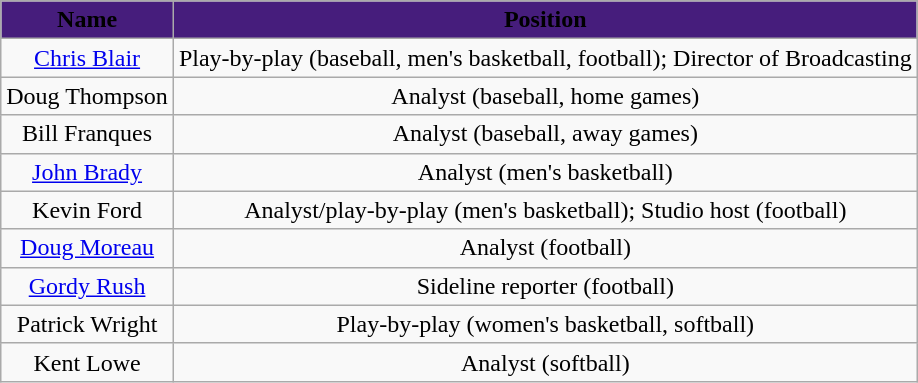<table class="wikitable">
<tr>
<th style="background:#461d7c; text-align:center;"><span>Name</span></th>
<th style="background:#461d7c; text-align:center;"><span>Position</span></th>
</tr>
<tr style="text-align:center;">
<td><a href='#'>Chris Blair</a></td>
<td>Play-by-play (baseball, men's basketball, football); Director of Broadcasting</td>
</tr>
<tr style="text-align:center;">
<td>Doug Thompson</td>
<td>Analyst (baseball, home games)</td>
</tr>
<tr style="text-align:center;">
<td>Bill Franques</td>
<td>Analyst (baseball, away games)</td>
</tr>
<tr style="text-align:center;">
<td><a href='#'>John Brady</a></td>
<td>Analyst (men's basketball)</td>
</tr>
<tr style="text-align:center;">
<td>Kevin Ford</td>
<td>Analyst/play-by-play (men's basketball); Studio host (football)</td>
</tr>
<tr style="text-align:center;">
<td><a href='#'>Doug Moreau</a></td>
<td>Analyst (football)</td>
</tr>
<tr style="text-align:center;">
<td><a href='#'>Gordy Rush</a></td>
<td>Sideline reporter (football)</td>
</tr>
<tr style="text-align:center;">
<td>Patrick Wright</td>
<td>Play-by-play (women's basketball, softball)</td>
</tr>
<tr style="text-align:center;">
<td>Kent Lowe</td>
<td>Analyst (softball)</td>
</tr>
</table>
